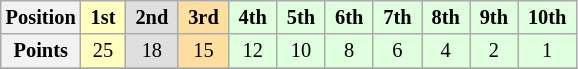<table class="wikitable" style="font-size:85%; text-align:center">
<tr>
<th>Position</th>
<td style="background:#FFFFBF;"> <strong>1st</strong> </td>
<td style="background:#DFDFDF;"> <strong>2nd</strong> </td>
<td style="background:#FFDF9F;"> <strong>3rd</strong> </td>
<td style="background:#DFFFDF;"> <strong>4th</strong> </td>
<td style="background:#DFFFDF;"> <strong>5th</strong> </td>
<td style="background:#DFFFDF;"> <strong>6th</strong> </td>
<td style="background:#DFFFDF;"> <strong>7th</strong> </td>
<td style="background:#DFFFDF;"> <strong>8th</strong> </td>
<td style="background:#DFFFDF;"> <strong>9th</strong> </td>
<td style="background:#DFFFDF;"> <strong>10th</strong> </td>
</tr>
<tr>
<th>Points</th>
<td style="background:#FFFFBF;">25</td>
<td style="background:#DFDFDF;">18</td>
<td style="background:#FFDF9F;">15</td>
<td style="background:#DFFFDF;">12</td>
<td style="background:#DFFFDF;">10</td>
<td style="background:#DFFFDF;">8</td>
<td style="background:#DFFFDF;">6</td>
<td style="background:#DFFFDF;">4</td>
<td style="background:#DFFFDF;">2</td>
<td style="background:#DFFFDF;">1</td>
</tr>
<tr>
</tr>
</table>
